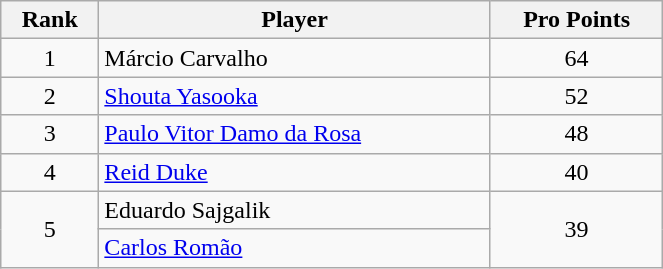<table class="wikitable" width=35%>
<tr>
<th>Rank</th>
<th>Player</th>
<th>Pro Points</th>
</tr>
<tr>
<td align=center>1</td>
<td> Márcio Carvalho</td>
<td align=center>64</td>
</tr>
<tr>
<td align=center>2</td>
<td> <a href='#'>Shouta Yasooka</a></td>
<td align=center>52</td>
</tr>
<tr>
<td align=center>3</td>
<td> <a href='#'>Paulo Vitor Damo da Rosa</a></td>
<td align=center>48</td>
</tr>
<tr>
<td align=center>4</td>
<td> <a href='#'>Reid Duke</a></td>
<td align=center>40</td>
</tr>
<tr>
<td align=center rowspan=2>5</td>
<td> Eduardo Sajgalik</td>
<td align=center rowspan=2>39</td>
</tr>
<tr>
<td> <a href='#'>Carlos Romão</a></td>
</tr>
</table>
